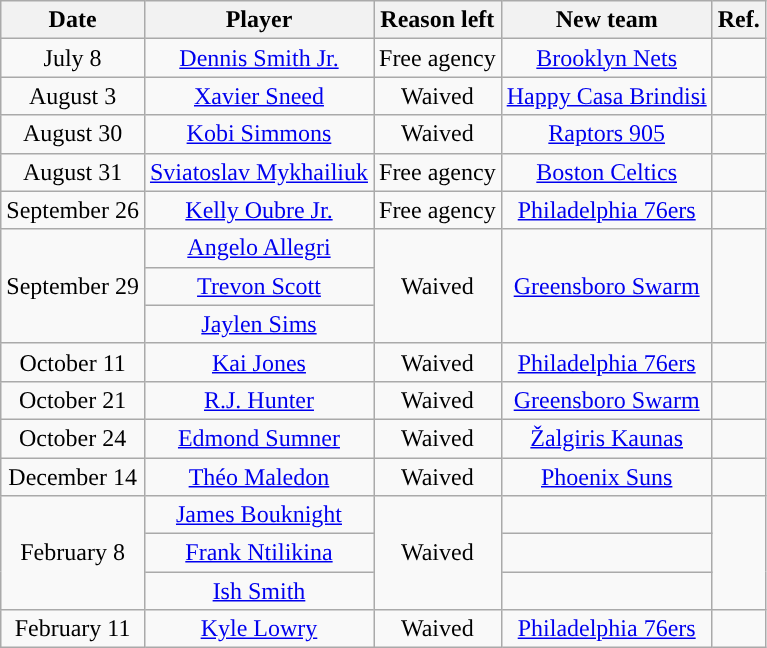<table class="wikitable sortable sortable" style="text-align: center">
<tr>
<th>Date</th>
<th>Player</th>
<th>Reason left</th>
<th>New team</th>
<th>Ref.</th>
</tr>
<tr>
<td>July 8</td>
<td><a href='#'>Dennis Smith Jr.</a></td>
<td>Free agency</td>
<td><a href='#'>Brooklyn Nets</a></td>
<td></td>
</tr>
<tr>
<td>August 3</td>
<td><a href='#'>Xavier Sneed</a></td>
<td>Waived</td>
<td><a href='#'>Happy Casa Brindisi</a></td>
<td></td>
</tr>
<tr>
<td>August 30</td>
<td><a href='#'>Kobi Simmons</a></td>
<td>Waived</td>
<td><a href='#'>Raptors 905</a></td>
<td></td>
</tr>
<tr>
<td>August 31</td>
<td><a href='#'>Sviatoslav Mykhailiuk</a></td>
<td>Free agency</td>
<td><a href='#'>Boston Celtics</a></td>
<td></td>
</tr>
<tr>
<td>September 26</td>
<td><a href='#'>Kelly Oubre Jr.</a></td>
<td>Free agency</td>
<td><a href='#'>Philadelphia 76ers</a></td>
<td></td>
</tr>
<tr>
<td rowspan=3>September 29</td>
<td><a href='#'>Angelo Allegri</a></td>
<td rowspan=3>Waived</td>
<td rowspan=3><a href='#'>Greensboro Swarm</a></td>
<td rowspan=3></td>
</tr>
<tr>
<td><a href='#'>Trevon Scott</a></td>
</tr>
<tr>
<td><a href='#'>Jaylen Sims</a></td>
</tr>
<tr>
<td>October 11</td>
<td><a href='#'>Kai Jones</a></td>
<td>Waived</td>
<td><a href='#'>Philadelphia 76ers</a></td>
<td></td>
</tr>
<tr>
<td>October 21</td>
<td><a href='#'>R.J. Hunter</a></td>
<td>Waived</td>
<td><a href='#'>Greensboro Swarm</a></td>
<td></td>
</tr>
<tr>
<td>October 24</td>
<td><a href='#'>Edmond Sumner</a></td>
<td>Waived</td>
<td><a href='#'>Žalgiris Kaunas</a></td>
<td></td>
</tr>
<tr>
<td>December 14</td>
<td><a href='#'>Théo Maledon</a></td>
<td>Waived</td>
<td><a href='#'>Phoenix Suns</a></td>
<td></td>
</tr>
<tr>
<td rowspan=3>February 8</td>
<td><a href='#'>James Bouknight</a></td>
<td rowspan=3>Waived</td>
<td></td>
<td rowspan=3></td>
</tr>
<tr>
<td><a href='#'>Frank Ntilikina</a></td>
<td></td>
</tr>
<tr>
<td><a href='#'>Ish Smith</a></td>
<td></td>
</tr>
<tr>
<td>February 11</td>
<td><a href='#'>Kyle Lowry</a></td>
<td>Waived</td>
<td><a href='#'>Philadelphia 76ers</a></td>
<td></td>
</tr>
</table>
